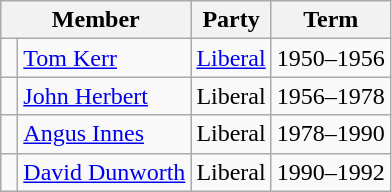<table class="wikitable">
<tr>
<th colspan="2">Member</th>
<th>Party</th>
<th>Term</th>
</tr>
<tr>
<td> </td>
<td><a href='#'>Tom Kerr</a></td>
<td><a href='#'>Liberal</a></td>
<td>1950–1956</td>
</tr>
<tr>
<td> </td>
<td><a href='#'>John Herbert</a></td>
<td>Liberal</td>
<td>1956–1978</td>
</tr>
<tr>
<td> </td>
<td><a href='#'>Angus Innes</a></td>
<td>Liberal</td>
<td>1978–1990</td>
</tr>
<tr>
<td> </td>
<td><a href='#'>David Dunworth</a></td>
<td>Liberal</td>
<td>1990–1992</td>
</tr>
</table>
